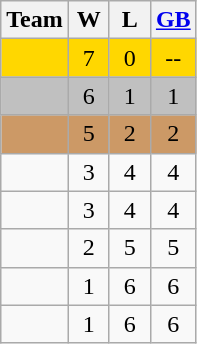<table class="wikitable" style="text-align:center;">
<tr>
<th>Team</th>
<th width=20px>W</th>
<th width=20px>L</th>
<th width=20px><a href='#'>GB</a></th>
</tr>
<tr bgcolor=gold>
<td align="left"></td>
<td>7</td>
<td>0</td>
<td>--</td>
</tr>
<tr bgcolor=silver>
<td align="left"></td>
<td>6</td>
<td>1</td>
<td>1</td>
</tr>
<tr bgcolor=cc9966>
<td align="left"></td>
<td>5</td>
<td>2</td>
<td>2</td>
</tr>
<tr>
<td align="left"></td>
<td>3</td>
<td>4</td>
<td>4</td>
</tr>
<tr align="center">
<td align="left"></td>
<td>3</td>
<td>4</td>
<td>4</td>
</tr>
<tr>
<td align="left"></td>
<td>2</td>
<td>5</td>
<td>5</td>
</tr>
<tr align="center">
<td align="left"></td>
<td>1</td>
<td>6</td>
<td>6</td>
</tr>
<tr align="center">
<td align="left"></td>
<td>1</td>
<td>6</td>
<td>6</td>
</tr>
</table>
